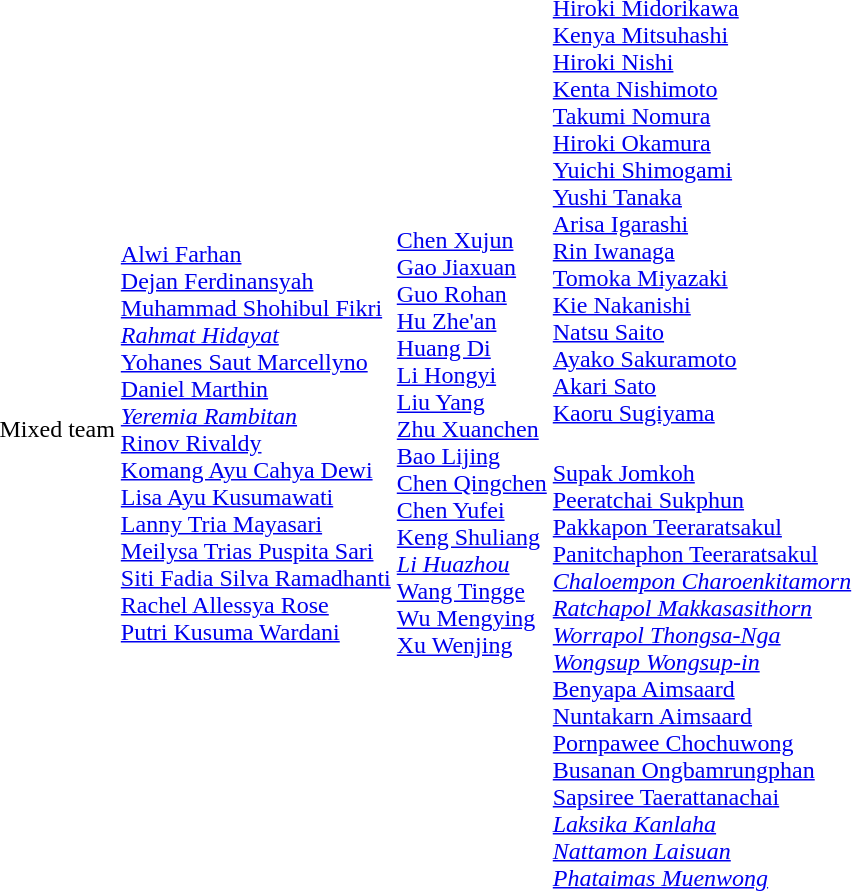<table>
<tr>
<td rowspan=2>Mixed team</td>
<td rowspan=2 align="left"><br><a href='#'>Alwi Farhan</a><br><a href='#'>Dejan Ferdinansyah</a><br><a href='#'>Muhammad Shohibul Fikri</a><br><em><a href='#'>Rahmat Hidayat</a></em><br><a href='#'>Yohanes Saut Marcellyno</a><br><a href='#'>Daniel Marthin</a><br><em><a href='#'>Yeremia Rambitan</a></em><br><a href='#'>Rinov Rivaldy</a><br><a href='#'>Komang Ayu Cahya Dewi</a><br><a href='#'>Lisa Ayu Kusumawati</a><br><a href='#'>Lanny Tria Mayasari</a><br><a href='#'>Meilysa Trias Puspita Sari</a><br><a href='#'>Siti Fadia Silva Ramadhanti</a><br><a href='#'>Rachel Allessya Rose</a><br><a href='#'>Putri Kusuma Wardani</a></td>
<td rowspan=2 align="left"><br><a href='#'>Chen Xujun</a><br><a href='#'>Gao Jiaxuan</a><br><a href='#'>Guo Rohan</a><br><a href='#'>Hu Zhe'an</a><br><a href='#'>Huang Di</a><br><a href='#'>Li Hongyi</a><br><a href='#'>Liu Yang</a><br><a href='#'>Zhu Xuanchen</a><br><a href='#'>Bao Lijing</a><br><a href='#'>Chen Qingchen</a><br><a href='#'>Chen Yufei</a><br><a href='#'>Keng Shuliang</a><br><em><a href='#'>Li Huazhou</a></em><br><a href='#'>Wang Tingge</a><br><a href='#'>Wu Mengying</a><br><a href='#'>Xu Wenjing</a></td>
<td align="left"><br><a href='#'>Hiroki Midorikawa</a><br><a href='#'>Kenya Mitsuhashi</a><br><a href='#'>Hiroki Nishi</a><br><a href='#'>Kenta Nishimoto</a><br><a href='#'>Takumi Nomura</a><br><a href='#'>Hiroki Okamura</a><br><a href='#'>Yuichi Shimogami</a><br><a href='#'>Yushi Tanaka</a><br><a href='#'>Arisa Igarashi</a><br><a href='#'>Rin Iwanaga</a><br><a href='#'>Tomoka Miyazaki</a><br><a href='#'>Kie Nakanishi</a><br><a href='#'>Natsu Saito</a><br><a href='#'>Ayako Sakuramoto</a><br><a href='#'>Akari Sato</a><br><a href='#'>Kaoru Sugiyama</a></td>
</tr>
<tr>
<td align="left"><br><a href='#'>Supak Jomkoh</a><br><a href='#'>Peeratchai Sukphun</a><br><a href='#'>Pakkapon Teeraratsakul</a><br><a href='#'>Panitchaphon Teeraratsakul</a><br><em><a href='#'>Chaloempon Charoenkitamorn</a></em><br><em><a href='#'>Ratchapol Makkasasithorn</a></em><br><em><a href='#'>Worrapol Thongsa-Nga</a></em><br><em><a href='#'>Wongsup Wongsup-in</a></em><br><a href='#'>Benyapa Aimsaard</a><br><a href='#'>Nuntakarn Aimsaard</a><br><a href='#'>Pornpawee Chochuwong</a><br><a href='#'>Busanan Ongbamrungphan</a><br><a href='#'>Sapsiree Taerattanachai</a><br><em><a href='#'>Laksika Kanlaha</a></em><br><em><a href='#'>Nattamon Laisuan</a></em><br><em><a href='#'>Phataimas Muenwong</a></em></td>
</tr>
</table>
